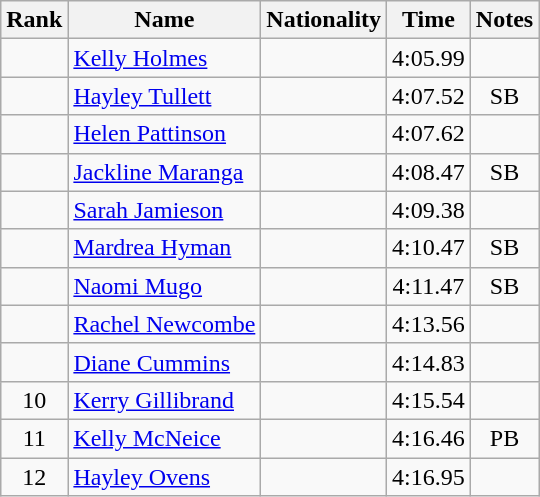<table class="wikitable sortable" style="text-align:center">
<tr>
<th>Rank</th>
<th>Name</th>
<th>Nationality</th>
<th>Time</th>
<th>Notes</th>
</tr>
<tr>
<td></td>
<td align=left><a href='#'>Kelly Holmes</a></td>
<td align=left></td>
<td>4:05.99</td>
<td></td>
</tr>
<tr>
<td></td>
<td align=left><a href='#'>Hayley Tullett</a></td>
<td align=left></td>
<td>4:07.52</td>
<td>SB</td>
</tr>
<tr>
<td></td>
<td align=left><a href='#'>Helen Pattinson</a></td>
<td align=left></td>
<td>4:07.62</td>
<td></td>
</tr>
<tr>
<td></td>
<td align=left><a href='#'>Jackline Maranga</a></td>
<td align=left></td>
<td>4:08.47</td>
<td>SB</td>
</tr>
<tr>
<td></td>
<td align=left><a href='#'>Sarah Jamieson</a></td>
<td align=left></td>
<td>4:09.38</td>
<td></td>
</tr>
<tr>
<td></td>
<td align=left><a href='#'>Mardrea Hyman</a></td>
<td align=left></td>
<td>4:10.47</td>
<td>SB</td>
</tr>
<tr>
<td></td>
<td align=left><a href='#'>Naomi Mugo</a></td>
<td align=left></td>
<td>4:11.47</td>
<td>SB</td>
</tr>
<tr>
<td></td>
<td align=left><a href='#'>Rachel Newcombe</a></td>
<td align=left></td>
<td>4:13.56</td>
<td></td>
</tr>
<tr>
<td></td>
<td align=left><a href='#'>Diane Cummins</a></td>
<td align=left></td>
<td>4:14.83</td>
<td></td>
</tr>
<tr>
<td>10</td>
<td align=left><a href='#'>Kerry Gillibrand</a></td>
<td align=left></td>
<td>4:15.54</td>
<td></td>
</tr>
<tr>
<td>11</td>
<td align=left><a href='#'>Kelly McNeice</a></td>
<td align=left></td>
<td>4:16.46</td>
<td>PB</td>
</tr>
<tr>
<td>12</td>
<td align=left><a href='#'>Hayley Ovens</a></td>
<td align=left></td>
<td>4:16.95</td>
<td></td>
</tr>
</table>
